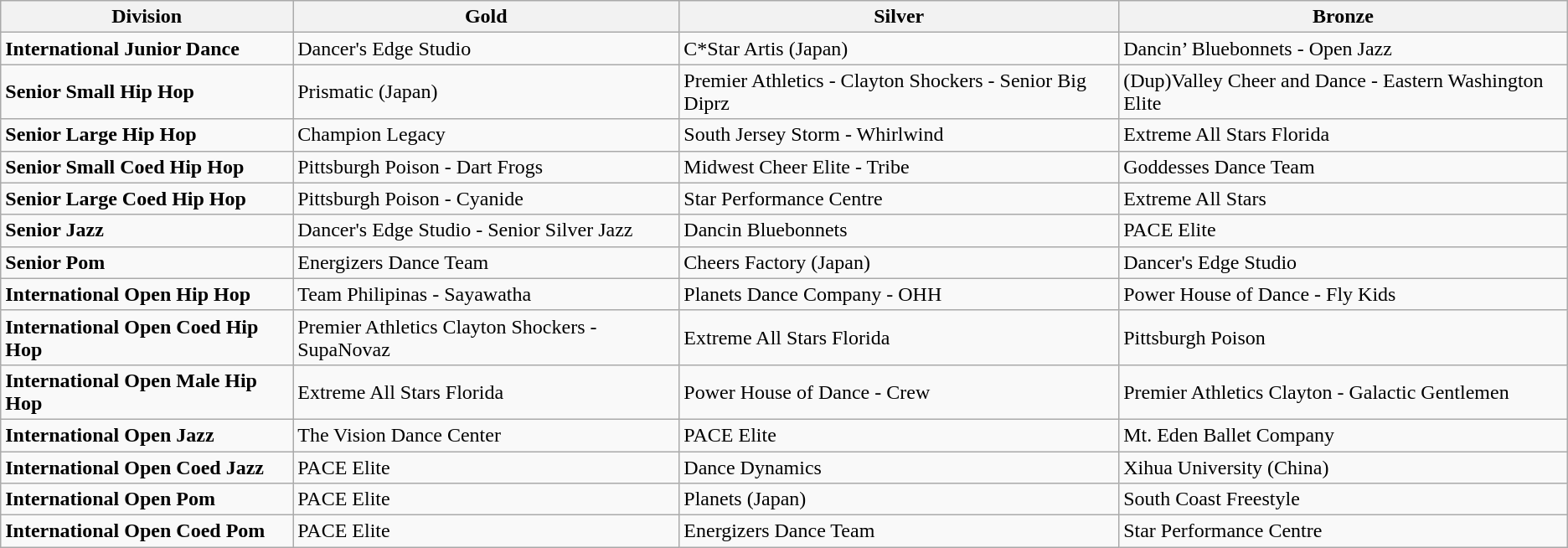<table class="wikitable">
<tr>
<th>Division</th>
<th>Gold</th>
<th>Silver</th>
<th>Bronze</th>
</tr>
<tr>
<td><strong>International Junior Dance</strong></td>
<td>Dancer's Edge Studio</td>
<td>C*Star Artis (Japan)</td>
<td>Dancin’ Bluebonnets - Open Jazz</td>
</tr>
<tr>
<td><strong>Senior Small Hip Hop</strong></td>
<td>Prismatic (Japan)</td>
<td>Premier Athletics - Clayton Shockers - Senior Big Diprz</td>
<td>(Dup)Valley Cheer and Dance - Eastern Washington Elite</td>
</tr>
<tr>
<td><strong>Senior Large Hip Hop</strong></td>
<td>Champion Legacy</td>
<td>South Jersey Storm - Whirlwind</td>
<td>Extreme All Stars Florida</td>
</tr>
<tr>
<td><strong>Senior Small Coed Hip Hop</strong></td>
<td>Pittsburgh Poison - Dart Frogs</td>
<td>Midwest Cheer Elite - Tribe</td>
<td>Goddesses Dance Team</td>
</tr>
<tr>
<td><strong>Senior Large Coed Hip Hop</strong></td>
<td>Pittsburgh Poison - Cyanide</td>
<td>Star Performance Centre</td>
<td>Extreme All Stars</td>
</tr>
<tr>
<td><strong>Senior Jazz</strong></td>
<td>Dancer's Edge Studio - Senior Silver Jazz</td>
<td>Dancin Bluebonnets</td>
<td>PACE Elite</td>
</tr>
<tr>
<td><strong>Senior Pom</strong></td>
<td>Energizers Dance Team</td>
<td>Cheers Factory (Japan)</td>
<td>Dancer's Edge Studio</td>
</tr>
<tr>
<td><strong>International Open Hip Hop</strong></td>
<td>Team Philipinas - Sayawatha</td>
<td>Planets Dance Company - OHH</td>
<td>Power House of Dance - Fly Kids</td>
</tr>
<tr>
<td><strong>International Open Coed Hip Hop</strong></td>
<td>Premier Athletics Clayton Shockers - SupaNovaz</td>
<td>Extreme All Stars Florida</td>
<td>Pittsburgh Poison</td>
</tr>
<tr>
<td><strong>International Open Male Hip Hop</strong></td>
<td>Extreme All Stars Florida</td>
<td>Power House of Dance - Crew</td>
<td>Premier Athletics Clayton - Galactic Gentlemen</td>
</tr>
<tr>
<td><strong>International Open Jazz</strong></td>
<td>The Vision Dance Center</td>
<td>PACE Elite</td>
<td>Mt. Eden Ballet Company</td>
</tr>
<tr>
<td><strong>International Open Coed Jazz</strong></td>
<td>PACE Elite</td>
<td>Dance Dynamics</td>
<td>Xihua University (China)</td>
</tr>
<tr>
<td><strong>International Open Pom</strong></td>
<td>PACE Elite</td>
<td>Planets (Japan)</td>
<td>South Coast Freestyle</td>
</tr>
<tr>
<td><strong>International Open Coed Pom</strong></td>
<td>PACE Elite</td>
<td>Energizers Dance Team</td>
<td>Star Performance Centre</td>
</tr>
</table>
